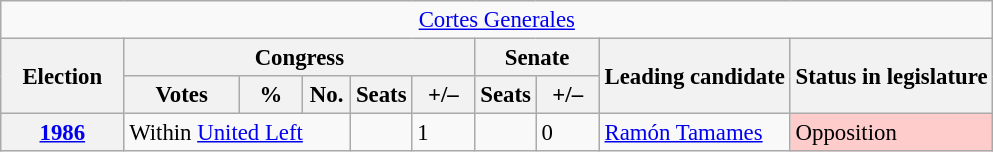<table class="wikitable" style="font-size:95%; text-align:left;">
<tr>
<td colspan="10" align="center"><a href='#'>Cortes Generales</a></td>
</tr>
<tr>
<th rowspan="2" width="75">Election</th>
<th colspan="5">Congress</th>
<th colspan="2">Senate</th>
<th rowspan="2">Leading candidate</th>
<th rowspan="2">Status in legislature</th>
</tr>
<tr>
<th width="70">Votes</th>
<th width="35">%</th>
<th width="25">No.</th>
<th>Seats</th>
<th width="35">+/–</th>
<th>Seats</th>
<th width="35">+/–</th>
</tr>
<tr>
<th><a href='#'>1986</a></th>
<td colspan="3">Within <a href='#'>United Left</a></td>
<td></td>
<td>1</td>
<td></td>
<td>0</td>
<td><a href='#'>Ramón Tamames</a></td>
<td style="background:#fcc;">Opposition</td>
</tr>
</table>
